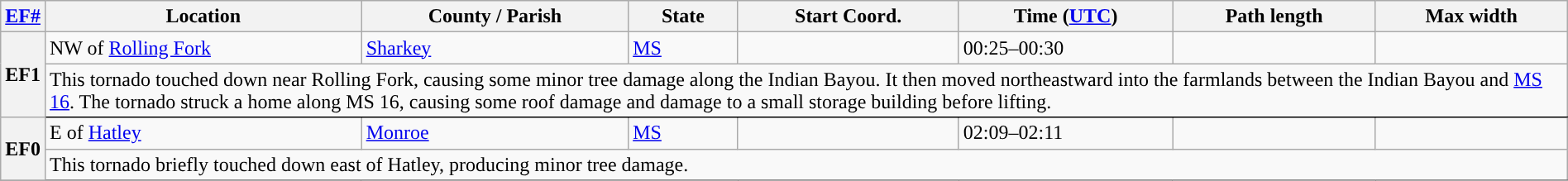<table class="wikitable sortable" style="width:100%;">
<tr>
<th scope="col" width="2%" align="center"><a href='#'>EF#</a></th>
<th scope="col" align="center" class="unsortable">Location</th>
<th scope="col" align="center" class="unsortable">County / Parish</th>
<th scope="col" align="center">State</th>
<th scope="col" align="center">Start Coord.</th>
<th scope="col" align="center">Time (<a href='#'>UTC</a>)</th>
<th scope="col" align="center">Path length</th>
<th scope="col" align="center">Max width</th>
</tr>
<tr>
<th scope="row" rowspan="2" style="background-color:#">EF1</th>
<td>NW of <a href='#'>Rolling Fork</a></td>
<td><a href='#'>Sharkey</a></td>
<td><a href='#'>MS</a></td>
<td></td>
<td>00:25–00:30</td>
<td></td>
<td></td>
</tr>
<tr class="expand-child">
<td colspan="8" style=" border-bottom: 1px solid black;">This tornado touched down near Rolling Fork, causing some minor tree damage along the Indian Bayou. It then moved northeastward into the farmlands between the Indian Bayou and <a href='#'>MS 16</a>. The tornado struck a home along MS 16, causing some roof damage and damage to a small storage building before lifting.</td>
</tr>
<tr>
<th scope="row" rowspan="2" style="background-color:#">EF0</th>
<td>E of <a href='#'>Hatley</a></td>
<td><a href='#'>Monroe</a></td>
<td><a href='#'>MS</a></td>
<td></td>
<td>02:09–02:11</td>
<td></td>
<td></td>
</tr>
<tr class="expand-child">
<td colspan="8" style=" border-bottom: 1px solid black;">This tornado briefly touched down east of Hatley, producing minor tree damage.</td>
</tr>
<tr>
</tr>
</table>
